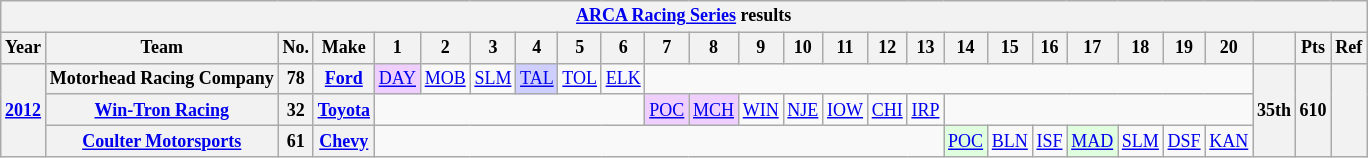<table class="wikitable" style="text-align:center; font-size:75%">
<tr>
<th colspan=48><a href='#'>ARCA Racing Series</a> results</th>
</tr>
<tr>
<th>Year</th>
<th>Team</th>
<th>No.</th>
<th>Make</th>
<th>1</th>
<th>2</th>
<th>3</th>
<th>4</th>
<th>5</th>
<th>6</th>
<th>7</th>
<th>8</th>
<th>9</th>
<th>10</th>
<th>11</th>
<th>12</th>
<th>13</th>
<th>14</th>
<th>15</th>
<th>16</th>
<th>17</th>
<th>18</th>
<th>19</th>
<th>20</th>
<th></th>
<th>Pts</th>
<th>Ref</th>
</tr>
<tr>
<th rowspan=3><a href='#'>2012</a></th>
<th>Motorhead Racing Company</th>
<th>78</th>
<th><a href='#'>Ford</a></th>
<td style="background:#EFCFFF;"><a href='#'>DAY</a><br></td>
<td><a href='#'>MOB</a></td>
<td><a href='#'>SLM</a></td>
<td style="background:#CFCFFF;"><a href='#'>TAL</a><br></td>
<td><a href='#'>TOL</a></td>
<td><a href='#'>ELK</a></td>
<td colspan=14></td>
<th rowspan=3>35th</th>
<th rowspan=3>610</th>
<th rowspan=3></th>
</tr>
<tr>
<th><a href='#'>Win-Tron Racing</a></th>
<th>32</th>
<th><a href='#'>Toyota</a></th>
<td colspan=6></td>
<td style="background:#EFCFFF;"><a href='#'>POC</a><br></td>
<td style="background:#EFCFFF;"><a href='#'>MCH</a><br></td>
<td><a href='#'>WIN</a></td>
<td><a href='#'>NJE</a></td>
<td><a href='#'>IOW</a></td>
<td><a href='#'>CHI</a></td>
<td><a href='#'>IRP</a></td>
<td colspan=7></td>
</tr>
<tr>
<th><a href='#'>Coulter Motorsports</a></th>
<th>61</th>
<th><a href='#'>Chevy</a></th>
<td colspan=13></td>
<td style="background:#DFFFDF;"><a href='#'>POC</a><br></td>
<td><a href='#'>BLN</a></td>
<td><a href='#'>ISF</a></td>
<td style="background:#DFFFDF;"><a href='#'>MAD</a><br></td>
<td><a href='#'>SLM</a></td>
<td><a href='#'>DSF</a></td>
<td><a href='#'>KAN</a></td>
</tr>
</table>
